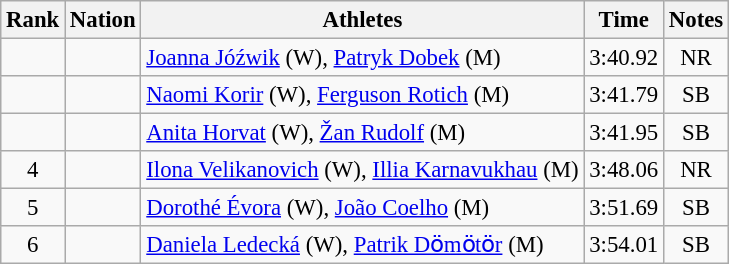<table class="wikitable sortable" style="text-align:center;font-size:95%">
<tr>
<th>Rank</th>
<th>Nation</th>
<th>Athletes</th>
<th>Time</th>
<th>Notes</th>
</tr>
<tr>
<td></td>
<td align="left"></td>
<td align="left"><a href='#'>Joanna Jóźwik</a> (W), <a href='#'>Patryk Dobek</a> (M)</td>
<td>3:40.92</td>
<td>NR</td>
</tr>
<tr>
<td></td>
<td align="left"></td>
<td align="left"><a href='#'>Naomi Korir</a> (W), <a href='#'>Ferguson Rotich</a> (M)</td>
<td>3:41.79</td>
<td>SB</td>
</tr>
<tr>
<td></td>
<td align="left"></td>
<td align="left"><a href='#'>Anita Horvat</a> (W), <a href='#'>Žan Rudolf</a> (M)</td>
<td>3:41.95</td>
<td>SB</td>
</tr>
<tr>
<td>4</td>
<td align="left"></td>
<td align="left"><a href='#'>Ilona Velikanovich</a> (W), <a href='#'>Illia Karnavukhau</a> (M)</td>
<td>3:48.06</td>
<td>NR</td>
</tr>
<tr>
<td>5</td>
<td align="left"></td>
<td align="left"><a href='#'>Dorothé Évora</a> (W), <a href='#'>João Coelho</a> (M)</td>
<td>3:51.69</td>
<td>SB</td>
</tr>
<tr>
<td>6</td>
<td align="left"></td>
<td align="left"><a href='#'>Daniela Ledecká</a> (W), <a href='#'>Patrik Dӧmӧtӧr</a> (M)</td>
<td>3:54.01</td>
<td>SB</td>
</tr>
</table>
